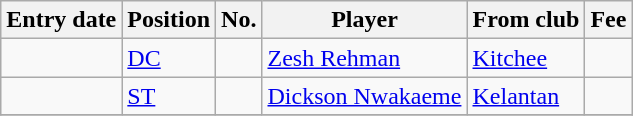<table class="wikitable sortable">
<tr>
<th>Entry date</th>
<th>Position</th>
<th>No.</th>
<th>Player</th>
<th>From club</th>
<th>Fee</th>
</tr>
<tr>
<td></td>
<td align="left"><a href='#'>DC</a></td>
<td align="left"></td>
<td align="left"> <a href='#'>Zesh Rehman</a></td>
<td align="left"> <a href='#'>Kitchee</a></td>
<td align=right></td>
</tr>
<tr>
<td></td>
<td align="left"><a href='#'>ST</a></td>
<td align="left"></td>
<td align="left"> <a href='#'>Dickson Nwakaeme</a></td>
<td align="left"> <a href='#'>Kelantan</a></td>
<td align=right></td>
</tr>
<tr>
</tr>
</table>
